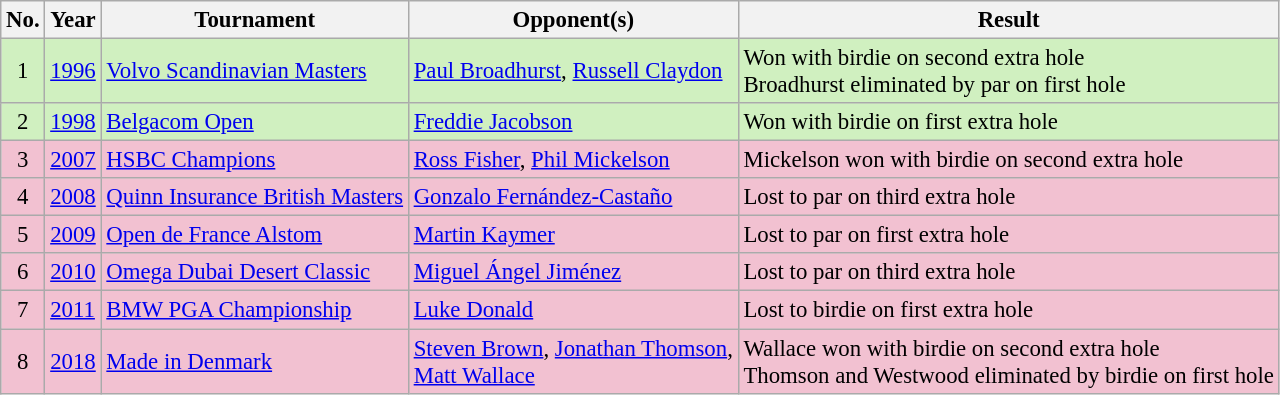<table class="wikitable" style="font-size:95%;">
<tr>
<th>No.</th>
<th>Year</th>
<th>Tournament</th>
<th>Opponent(s)</th>
<th>Result</th>
</tr>
<tr style="background:#D0F0C0;">
<td align=center>1</td>
<td><a href='#'>1996</a></td>
<td><a href='#'>Volvo Scandinavian Masters</a></td>
<td> <a href='#'>Paul Broadhurst</a>,  <a href='#'>Russell Claydon</a></td>
<td>Won with birdie on second extra hole<br>Broadhurst eliminated by par on first hole</td>
</tr>
<tr style="background:#D0F0C0;">
<td align=center>2</td>
<td><a href='#'>1998</a></td>
<td><a href='#'>Belgacom Open</a></td>
<td> <a href='#'>Freddie Jacobson</a></td>
<td>Won with birdie on first extra hole</td>
</tr>
<tr style="background:#F2C1D1;">
<td align=center>3</td>
<td><a href='#'>2007</a></td>
<td><a href='#'>HSBC Champions</a></td>
<td> <a href='#'>Ross Fisher</a>,  <a href='#'>Phil Mickelson</a></td>
<td>Mickelson won with birdie on second extra hole</td>
</tr>
<tr style="background:#F2C1D1;">
<td align=center>4</td>
<td><a href='#'>2008</a></td>
<td><a href='#'>Quinn Insurance British Masters</a></td>
<td> <a href='#'>Gonzalo Fernández-Castaño</a></td>
<td>Lost to par on third extra hole</td>
</tr>
<tr style="background:#F2C1D1;">
<td align=center>5</td>
<td><a href='#'>2009</a></td>
<td><a href='#'>Open de France Alstom</a></td>
<td> <a href='#'>Martin Kaymer</a></td>
<td>Lost to par on first extra hole</td>
</tr>
<tr style="background:#F2C1D1;">
<td align=center>6</td>
<td><a href='#'>2010</a></td>
<td><a href='#'>Omega Dubai Desert Classic</a></td>
<td> <a href='#'>Miguel Ángel Jiménez</a></td>
<td>Lost to par on third extra hole</td>
</tr>
<tr style="background:#F2C1D1;">
<td align=center>7</td>
<td><a href='#'>2011</a></td>
<td><a href='#'>BMW PGA Championship</a></td>
<td> <a href='#'>Luke Donald</a></td>
<td>Lost to birdie on first extra hole</td>
</tr>
<tr style="background:#F2C1D1;">
<td align=center>8</td>
<td><a href='#'>2018</a></td>
<td><a href='#'>Made in Denmark</a></td>
<td> <a href='#'>Steven Brown</a>,  <a href='#'>Jonathan Thomson</a>,<br> <a href='#'>Matt Wallace</a></td>
<td>Wallace won with birdie on second extra hole<br>Thomson and Westwood eliminated by birdie on first hole</td>
</tr>
</table>
